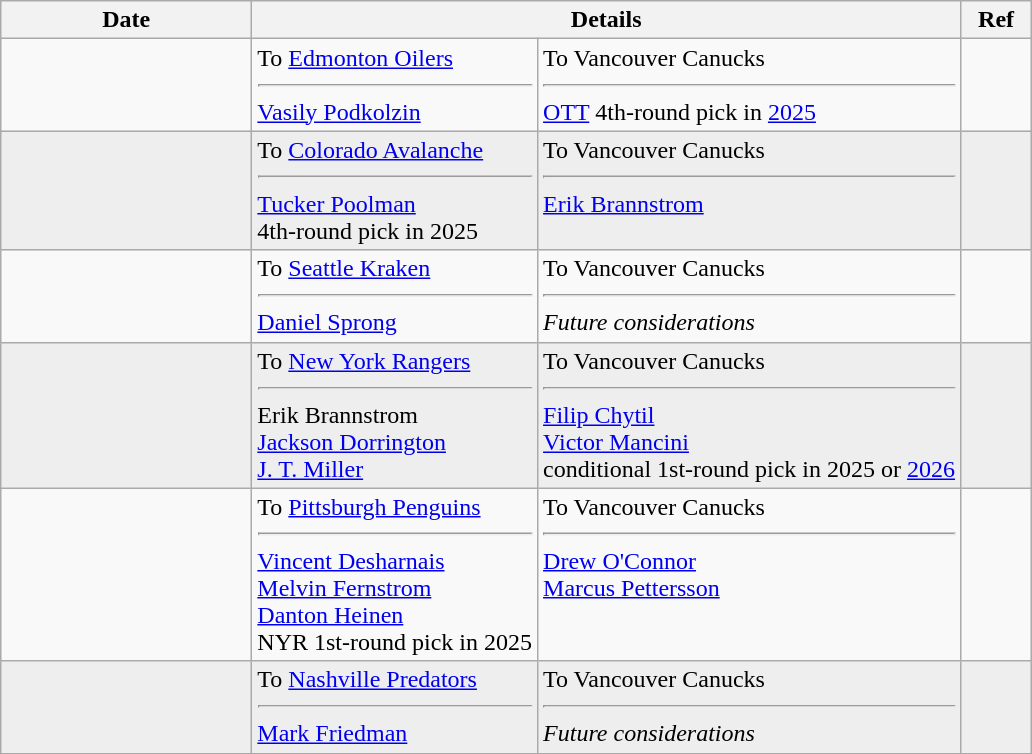<table class="wikitable">
<tr>
<th style="width: 10em;">Date</th>
<th colspan=2>Details</th>
<th style="width: 2.5em;">Ref</th>
</tr>
<tr>
<td></td>
<td valign="top">To <a href='#'>Edmonton Oilers</a><hr><a href='#'>Vasily Podkolzin</a></td>
<td valign="top">To Vancouver Canucks<hr><a href='#'>OTT</a> 4th-round pick in <a href='#'>2025</a></td>
<td></td>
</tr>
<tr bgcolor="eeeeee">
<td></td>
<td valign="top">To <a href='#'>Colorado Avalanche</a><hr><a href='#'>Tucker Poolman</a><br>4th-round pick in 2025</td>
<td valign="top">To Vancouver Canucks<hr><a href='#'>Erik Brannstrom</a></td>
<td></td>
</tr>
<tr>
<td></td>
<td valign="top">To <a href='#'>Seattle Kraken</a><hr><a href='#'>Daniel Sprong</a></td>
<td valign="top">To Vancouver Canucks<hr><em>Future considerations</em></td>
<td></td>
</tr>
<tr bgcolor="eeeeee">
<td></td>
<td valign="top">To <a href='#'>New York Rangers</a><hr>Erik Brannstrom<br><a href='#'>Jackson Dorrington</a><br><a href='#'>J. T. Miller</a></td>
<td valign="top">To Vancouver Canucks<hr><a href='#'>Filip Chytil</a><br><a href='#'>Victor Mancini</a><br>conditional 1st-round pick in 2025 or <a href='#'>2026</a></td>
<td></td>
</tr>
<tr>
<td></td>
<td valign="top">To <a href='#'>Pittsburgh Penguins</a><hr><a href='#'>Vincent Desharnais</a><br><a href='#'>Melvin Fernstrom</a><br><a href='#'>Danton Heinen</a><br>NYR 1st-round pick in 2025</td>
<td valign="top">To Vancouver Canucks<hr><a href='#'>Drew O'Connor</a><br><a href='#'>Marcus Pettersson</a></td>
<td></td>
</tr>
<tr bgcolor="eeeeee">
<td></td>
<td valign="top">To <a href='#'>Nashville Predators</a><hr><a href='#'>Mark Friedman</a></td>
<td valign="top">To Vancouver Canucks<hr><em>Future considerations</em></td>
<td></td>
</tr>
</table>
